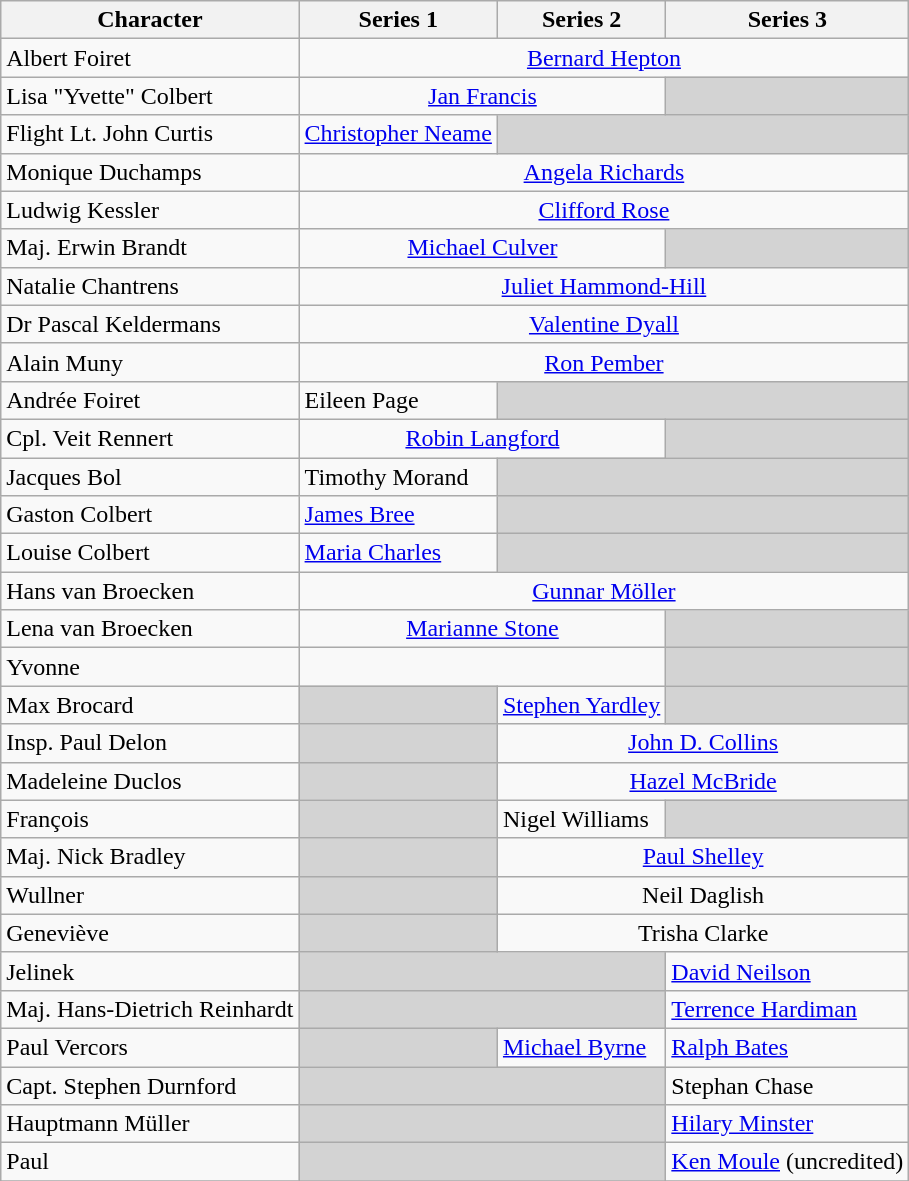<table class="wikitable">
<tr>
<th>Character</th>
<th>Series 1</th>
<th>Series 2</th>
<th>Series 3</th>
</tr>
<tr>
<td>Albert Foiret</td>
<td colspan="3" style="text-align:center;"><a href='#'>Bernard Hepton</a></td>
</tr>
<tr>
<td>Lisa "Yvette" Colbert</td>
<td colspan="2" style="text-align:center;"><a href='#'>Jan Francis</a></td>
<td bgcolor=lightgray></td>
</tr>
<tr>
<td>Flight Lt. John Curtis</td>
<td><a href='#'>Christopher Neame</a></td>
<td colspan="2" bgcolor=lightgray></td>
</tr>
<tr>
<td>Monique Duchamps</td>
<td colspan="3" style="text-align:center;"><a href='#'>Angela Richards</a></td>
</tr>
<tr>
<td>Ludwig Kessler</td>
<td colspan="3" style="text-align:center;"><a href='#'>Clifford Rose</a></td>
</tr>
<tr>
<td>Maj. Erwin Brandt</td>
<td colspan="2" style="text-align:center;"><a href='#'>Michael Culver</a></td>
<td bgcolor=lightgray></td>
</tr>
<tr>
<td>Natalie Chantrens</td>
<td colspan="3" style="text-align:center;"><a href='#'>Juliet Hammond-Hill</a></td>
</tr>
<tr>
<td>Dr Pascal Keldermans</td>
<td colspan="3" style="text-align:center;"><a href='#'>Valentine Dyall</a></td>
</tr>
<tr>
<td>Alain Muny</td>
<td colspan="3" style="text-align:center;"><a href='#'>Ron Pember</a></td>
</tr>
<tr>
<td>Andrée Foiret</td>
<td>Eileen Page</td>
<td colspan="2" bgcolor=lightgray></td>
</tr>
<tr>
<td>Cpl. Veit Rennert</td>
<td colspan="2" style="text-align:center;"><a href='#'>Robin Langford</a></td>
<td bgcolor=lightgray></td>
</tr>
<tr>
<td>Jacques Bol</td>
<td>Timothy Morand</td>
<td colspan="2" bgcolor=lightgray></td>
</tr>
<tr>
<td>Gaston Colbert</td>
<td><a href='#'>James Bree</a></td>
<td colspan="2" bgcolor=lightgray></td>
</tr>
<tr>
<td>Louise Colbert</td>
<td><a href='#'>Maria Charles</a></td>
<td colspan="2" bgcolor=lightgray></td>
</tr>
<tr>
<td>Hans van Broecken</td>
<td colspan="3" style="text-align:center;"><a href='#'>Gunnar Möller</a></td>
</tr>
<tr>
<td>Lena van Broecken</td>
<td colspan="2" style="text-align:center;"><a href='#'>Marianne Stone</a></td>
<td bgcolor=lightgray></td>
</tr>
<tr>
<td>Yvonne</td>
<td colspan="2"></td>
<td bgcolor=lightgray></td>
</tr>
<tr>
<td>Max Brocard</td>
<td bgcolor=lightgray></td>
<td><a href='#'>Stephen Yardley</a></td>
<td bgcolor=lightgray></td>
</tr>
<tr>
<td>Insp. Paul Delon</td>
<td bgcolor=lightgray></td>
<td colspan="2" style="text-align:center;"><a href='#'>John D. Collins</a></td>
</tr>
<tr>
<td>Madeleine Duclos</td>
<td bgcolor=lightgray></td>
<td colspan="2" style="text-align:center;"><a href='#'>Hazel McBride</a></td>
</tr>
<tr>
<td>François</td>
<td bgcolor=lightgray></td>
<td>Nigel Williams</td>
<td bgcolor=lightgray></td>
</tr>
<tr>
<td>Maj. Nick Bradley</td>
<td bgcolor=lightgray></td>
<td colspan="2" style="text-align:center;"><a href='#'>Paul Shelley</a></td>
</tr>
<tr>
<td>Wullner</td>
<td bgcolor=lightgray></td>
<td colspan="2" style="text-align:center;">Neil Daglish</td>
</tr>
<tr>
<td>Geneviève</td>
<td bgcolor=lightgray></td>
<td colspan="2" style="text-align:center;">Trisha Clarke</td>
</tr>
<tr>
<td>Jelinek</td>
<td colspan="2" bgcolor=lightgray></td>
<td><a href='#'>David Neilson</a></td>
</tr>
<tr>
<td>Maj. Hans-Dietrich Reinhardt</td>
<td colspan="2" bgcolor=lightgray></td>
<td><a href='#'>Terrence Hardiman</a></td>
</tr>
<tr>
<td>Paul Vercors</td>
<td bgcolor=lightgray></td>
<td><a href='#'>Michael Byrne</a></td>
<td><a href='#'>Ralph Bates</a></td>
</tr>
<tr>
<td>Capt. Stephen Durnford</td>
<td colspan="2" bgcolor=lightgray></td>
<td>Stephan Chase</td>
</tr>
<tr>
<td>Hauptmann Müller</td>
<td colspan="2" bgcolor=lightgray></td>
<td><a href='#'>Hilary Minster</a></td>
</tr>
<tr>
<td>Paul</td>
<td colspan="2" bgcolor=lightgray></td>
<td><a href='#'>Ken Moule</a> (uncredited)</td>
</tr>
<tr>
</tr>
</table>
